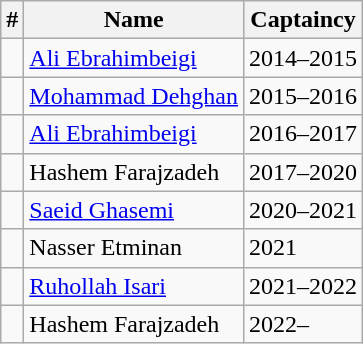<table class="wikitable">
<tr>
<th>#</th>
<th>Name</th>
<th>Captaincy</th>
</tr>
<tr>
<td></td>
<td> <a href='#'>Ali Ebrahimbeigi</a></td>
<td>2014–2015</td>
</tr>
<tr>
<td></td>
<td> <a href='#'>Mohammad Dehghan</a></td>
<td>2015–2016</td>
</tr>
<tr>
<td></td>
<td> <a href='#'>Ali Ebrahimbeigi</a></td>
<td>2016–2017</td>
</tr>
<tr>
<td></td>
<td> Hashem Farajzadeh</td>
<td>2017–2020</td>
</tr>
<tr>
<td></td>
<td> <a href='#'>Saeid Ghasemi</a></td>
<td>2020–2021</td>
</tr>
<tr>
<td></td>
<td> Nasser Etminan</td>
<td>2021</td>
</tr>
<tr>
<td></td>
<td> <a href='#'>Ruhollah Isari</a></td>
<td>2021–2022</td>
</tr>
<tr>
<td></td>
<td> Hashem Farajzadeh</td>
<td>2022–</td>
</tr>
</table>
